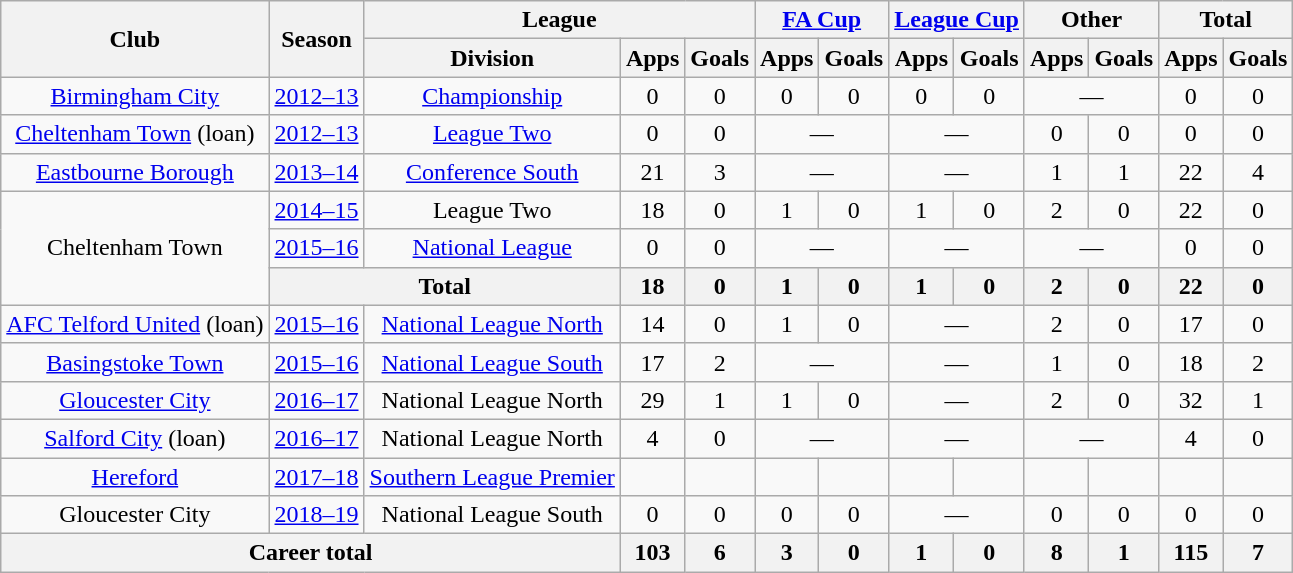<table class=wikitable style=text-align:center>
<tr>
<th rowspan=2>Club</th>
<th rowspan=2>Season</th>
<th colspan=3>League</th>
<th colspan=2><a href='#'>FA Cup</a></th>
<th colspan=2><a href='#'>League Cup</a></th>
<th colspan=2>Other</th>
<th colspan=2>Total</th>
</tr>
<tr>
<th>Division</th>
<th>Apps</th>
<th>Goals</th>
<th>Apps</th>
<th>Goals</th>
<th>Apps</th>
<th>Goals</th>
<th>Apps</th>
<th>Goals</th>
<th>Apps</th>
<th>Goals</th>
</tr>
<tr>
<td><a href='#'>Birmingham City</a></td>
<td><a href='#'>2012–13</a></td>
<td><a href='#'>Championship</a></td>
<td>0</td>
<td>0</td>
<td>0</td>
<td>0</td>
<td>0</td>
<td>0</td>
<td colspan=2>—</td>
<td>0</td>
<td>0</td>
</tr>
<tr>
<td><a href='#'>Cheltenham Town</a> (loan)</td>
<td><a href='#'>2012–13</a></td>
<td><a href='#'>League Two</a></td>
<td>0</td>
<td>0</td>
<td colspan=2>—</td>
<td colspan=2>—</td>
<td>0</td>
<td>0</td>
<td>0</td>
<td>0</td>
</tr>
<tr>
<td><a href='#'>Eastbourne Borough</a></td>
<td><a href='#'>2013–14</a></td>
<td><a href='#'>Conference South</a></td>
<td>21</td>
<td>3</td>
<td colspan=2>—</td>
<td colspan=2>—</td>
<td>1</td>
<td>1</td>
<td>22</td>
<td>4</td>
</tr>
<tr>
<td rowspan=3>Cheltenham Town</td>
<td><a href='#'>2014–15</a></td>
<td>League Two</td>
<td>18</td>
<td>0</td>
<td>1</td>
<td>0</td>
<td>1</td>
<td>0</td>
<td>2</td>
<td>0</td>
<td>22</td>
<td>0</td>
</tr>
<tr>
<td><a href='#'>2015–16</a></td>
<td><a href='#'>National League</a></td>
<td>0</td>
<td>0</td>
<td colspan=2>—</td>
<td colspan=2>—</td>
<td colspan=2>—</td>
<td>0</td>
<td>0</td>
</tr>
<tr>
<th colspan=2>Total</th>
<th>18</th>
<th>0</th>
<th>1</th>
<th>0</th>
<th>1</th>
<th>0</th>
<th>2</th>
<th>0</th>
<th>22</th>
<th>0</th>
</tr>
<tr>
<td><a href='#'>AFC Telford United</a> (loan)</td>
<td><a href='#'>2015–16</a></td>
<td><a href='#'>National League North</a></td>
<td>14</td>
<td>0</td>
<td>1</td>
<td>0</td>
<td colspan=2>—</td>
<td>2</td>
<td>0</td>
<td>17</td>
<td>0</td>
</tr>
<tr>
<td><a href='#'>Basingstoke Town</a></td>
<td><a href='#'>2015–16</a></td>
<td><a href='#'>National League South</a></td>
<td>17</td>
<td>2</td>
<td colspan=2>—</td>
<td colspan=2>—</td>
<td>1</td>
<td>0</td>
<td>18</td>
<td>2</td>
</tr>
<tr>
<td><a href='#'>Gloucester City</a></td>
<td><a href='#'>2016–17</a></td>
<td>National League North</td>
<td>29</td>
<td>1</td>
<td>1</td>
<td>0</td>
<td colspan=2>—</td>
<td>2</td>
<td>0</td>
<td>32</td>
<td>1</td>
</tr>
<tr>
<td><a href='#'>Salford City</a> (loan)</td>
<td><a href='#'>2016–17</a></td>
<td>National League North</td>
<td>4</td>
<td>0</td>
<td colspan=2>—</td>
<td colspan=2>—</td>
<td colspan=2>—</td>
<td>4</td>
<td>0</td>
</tr>
<tr>
<td><a href='#'>Hereford</a></td>
<td><a href='#'>2017–18</a></td>
<td><a href='#'>Southern League Premier</a></td>
<td></td>
<td></td>
<td></td>
<td></td>
<td></td>
<td></td>
<td></td>
<td></td>
<td></td>
<td></td>
</tr>
<tr>
<td>Gloucester City</td>
<td><a href='#'>2018–19</a></td>
<td>National League South</td>
<td>0</td>
<td>0</td>
<td>0</td>
<td>0</td>
<td colspan=2>—</td>
<td>0</td>
<td>0</td>
<td>0</td>
<td>0</td>
</tr>
<tr>
<th colspan=3>Career total</th>
<th>103</th>
<th>6</th>
<th>3</th>
<th>0</th>
<th>1</th>
<th>0</th>
<th>8</th>
<th>1</th>
<th>115</th>
<th>7</th>
</tr>
</table>
